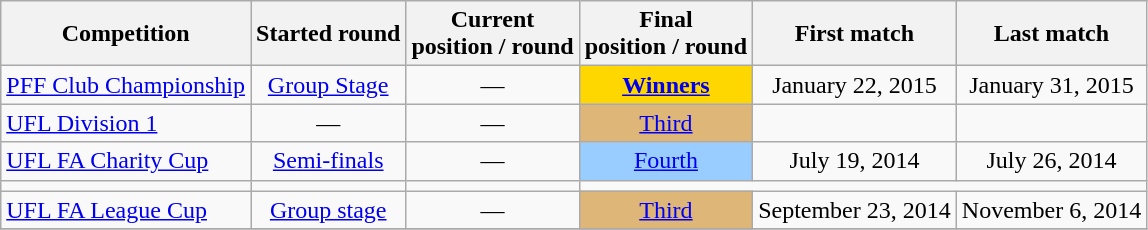<table class="wikitable" style="text-align:center">
<tr>
<th>Competition</th>
<th>Started round</th>
<th>Current<br>position / round</th>
<th>Final<br>position / round</th>
<th>First match</th>
<th>Last match</th>
</tr>
<tr>
<td align="left"><a href='#'>PFF Club Championship</a></td>
<td align="center"><a href='#'>Group Stage</a></td>
<td align="center">—</td>
<td style="text-align:center; background:gold;"><strong><a href='#'>Winners</a></strong></td>
<td align="center">January 22, 2015</td>
<td align="center">January 31, 2015</td>
</tr>
<tr>
<td align="left"><a href='#'>UFL Division 1</a></td>
<td>—</td>
<td>—</td>
<td style="text-align:center; background:#deb678;"><a href='#'>Third</a></td>
<td></td>
<td></td>
</tr>
<tr>
<td align="left"><a href='#'>UFL FA Charity Cup</a></td>
<td><a href='#'>Semi-finals</a></td>
<td>—</td>
<td style="text-align:center; background:#9acdff;"><a href='#'>Fourth</a></td>
<td>July 19, 2014</td>
<td>July 26, 2014</td>
</tr>
<tr>
<td></td>
<td></td>
<td></td>
</tr>
<tr>
<td align="left"><a href='#'>UFL FA League Cup</a></td>
<td><a href='#'>Group stage</a></td>
<td>—</td>
<td style="text-align:center; background:#deb678;"><a href='#'>Third</a></td>
<td>September 23, 2014</td>
<td>November 6, 2014</td>
</tr>
<tr>
</tr>
</table>
